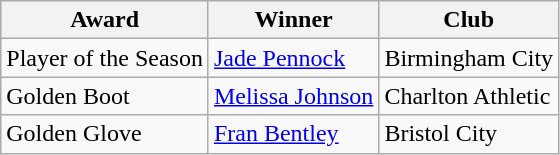<table class="wikitable">
<tr>
<th>Award</th>
<th>Winner</th>
<th>Club</th>
</tr>
<tr>
<td>Player of the Season</td>
<td> <a href='#'>Jade Pennock</a></td>
<td>Birmingham City</td>
</tr>
<tr>
<td>Golden Boot</td>
<td> <a href='#'>Melissa Johnson</a></td>
<td>Charlton Athletic</td>
</tr>
<tr>
<td>Golden Glove</td>
<td> <a href='#'>Fran Bentley</a></td>
<td>Bristol City</td>
</tr>
</table>
